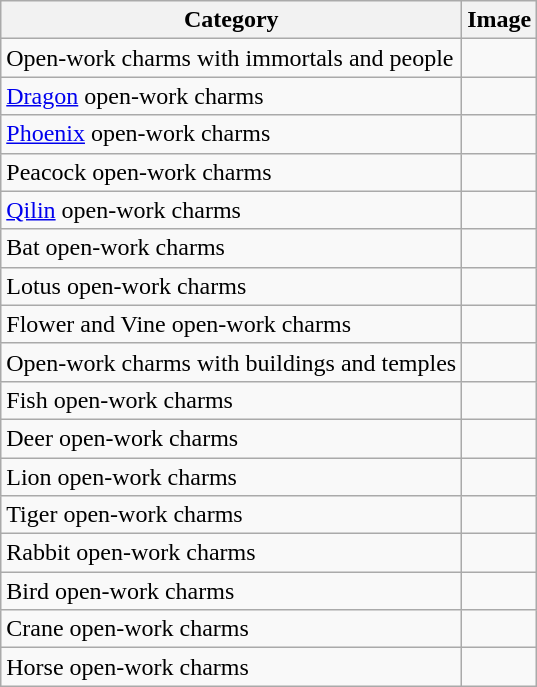<table class="wikitable">
<tr>
<th>Category</th>
<th>Image</th>
</tr>
<tr>
<td>Open-work charms with immortals and people</td>
<td></td>
</tr>
<tr>
<td><a href='#'>Dragon</a> open-work charms</td>
<td></td>
</tr>
<tr>
<td><a href='#'>Phoenix</a> open-work charms</td>
<td></td>
</tr>
<tr>
<td>Peacock open-work charms</td>
<td></td>
</tr>
<tr>
<td><a href='#'>Qilin</a> open-work charms</td>
<td></td>
</tr>
<tr>
<td>Bat open-work charms</td>
<td></td>
</tr>
<tr>
<td>Lotus open-work charms</td>
<td></td>
</tr>
<tr>
<td>Flower and Vine open-work charms</td>
<td></td>
</tr>
<tr>
<td>Open-work charms with buildings and temples</td>
<td></td>
</tr>
<tr>
<td>Fish open-work charms</td>
<td></td>
</tr>
<tr>
<td>Deer open-work charms</td>
<td></td>
</tr>
<tr>
<td>Lion open-work charms</td>
<td></td>
</tr>
<tr>
<td>Tiger open-work charms</td>
<td></td>
</tr>
<tr>
<td>Rabbit open-work charms</td>
<td></td>
</tr>
<tr>
<td>Bird open-work charms</td>
<td></td>
</tr>
<tr>
<td>Crane open-work charms</td>
<td></td>
</tr>
<tr>
<td>Horse open-work charms</td>
<td></td>
</tr>
</table>
